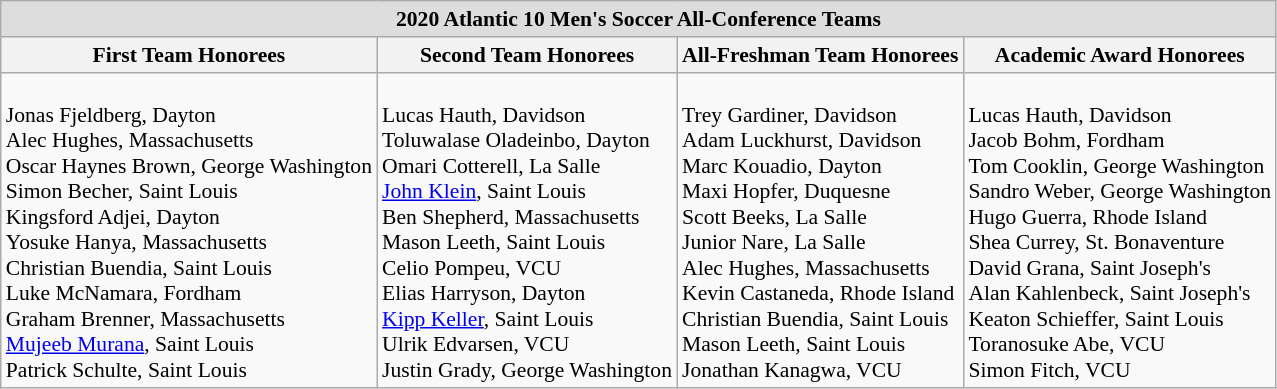<table class="wikitable" style="white-space:nowrap; font-size:90%;">
<tr>
<td colspan="4" style="text-align:center; background:#ddd;"><strong>2020 Atlantic 10 Men's Soccer All-Conference Teams</strong></td>
</tr>
<tr>
<th>First Team Honorees</th>
<th>Second Team Honorees</th>
<th>All-Freshman Team Honorees</th>
<th>Academic Award Honorees</th>
</tr>
<tr>
<td><br>Jonas Fjeldberg, Dayton<br>
Alec Hughes, Massachusetts<br>
Oscar Haynes Brown, George Washington<br>
Simon Becher, Saint Louis<br>
Kingsford Adjei, Dayton<br>
Yosuke Hanya, Massachusetts<br>
Christian Buendia, Saint Louis<br>
Luke McNamara, Fordham<br>
Graham Brenner, Massachusetts<br>
<a href='#'>Mujeeb Murana</a>, Saint Louis<br>
Patrick Schulte, Saint Louis</td>
<td><br>Lucas Hauth, Davidson<br>
Toluwalase Oladeinbo, Dayton<br>
Omari Cotterell, La Salle<br>
<a href='#'>John Klein</a>, Saint Louis<br>
Ben Shepherd, Massachusetts<br>
Mason Leeth, Saint Louis<br>
Celio Pompeu, VCU<br>
Elias Harryson, Dayton<br>
<a href='#'>Kipp Keller</a>, Saint Louis<br>
Ulrik Edvarsen, VCU<br>
Justin Grady, George Washington</td>
<td><br>Trey Gardiner, Davidson<br>
Adam Luckhurst, Davidson<br>
Marc Kouadio, Dayton<br>
Maxi Hopfer, Duquesne<br>
Scott Beeks, La Salle<br>
Junior Nare, La Salle<br>
Alec Hughes, Massachusetts<br>
Kevin Castaneda, Rhode Island<br>
Christian Buendia, Saint Louis<br>
Mason Leeth, Saint Louis<br>
Jonathan Kanagwa, VCU</td>
<td><br>Lucas Hauth, Davidson<br>
Jacob Bohm, Fordham<br>
Tom Cooklin, George Washington<br>
Sandro Weber, George Washington<br>
Hugo Guerra, Rhode Island<br>
Shea Currey, St. Bonaventure<br>
David Grana, Saint Joseph's<br>
Alan Kahlenbeck, Saint Joseph's<br>
Keaton Schieffer, Saint Louis<br>
Toranosuke Abe, VCU<br>
Simon Fitch, VCU</td>
</tr>
</table>
